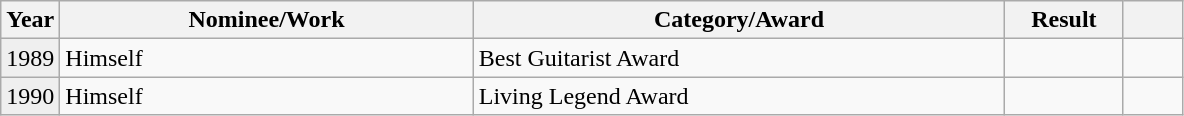<table class="wikitable">
<tr>
<th width=5%>Year</th>
<th width=35%>Nominee/Work</th>
<th width=45%>Category/Award</th>
<th width=10%>Result</th>
<th width=5%></th>
</tr>
<tr>
<td bgcolor="#efefef">1989</td>
<td>Himself</td>
<td>Best Guitarist Award</td>
<td></td>
<td style="text-align:center;"></td>
</tr>
<tr>
<td bgcolor="#efefef">1990</td>
<td>Himself</td>
<td>Living Legend Award</td>
<td></td>
<td style="text-align:center;"></td>
</tr>
</table>
